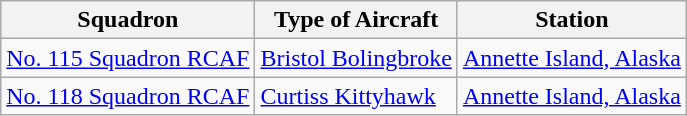<table class="wikitable">
<tr>
<th>Squadron</th>
<th>Type of Aircraft</th>
<th>Station</th>
</tr>
<tr>
<td><a href='#'>No. 115 Squadron RCAF</a></td>
<td><a href='#'>Bristol Bolingbroke</a></td>
<td><a href='#'>Annette Island, Alaska</a></td>
</tr>
<tr>
<td><a href='#'>No. 118 Squadron RCAF</a></td>
<td><a href='#'>Curtiss Kittyhawk</a></td>
<td><a href='#'>Annette Island, Alaska</a></td>
</tr>
</table>
